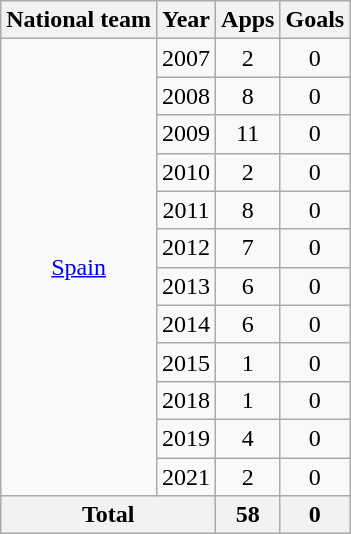<table class=wikitable style="text-align:center">
<tr>
<th>National team</th>
<th>Year</th>
<th>Apps</th>
<th>Goals</th>
</tr>
<tr>
<td rowspan="12"><a href='#'>Spain</a></td>
<td>2007</td>
<td>2</td>
<td>0</td>
</tr>
<tr>
<td>2008</td>
<td>8</td>
<td>0</td>
</tr>
<tr>
<td>2009</td>
<td>11</td>
<td>0</td>
</tr>
<tr>
<td>2010</td>
<td>2</td>
<td>0</td>
</tr>
<tr>
<td>2011</td>
<td>8</td>
<td>0</td>
</tr>
<tr>
<td>2012</td>
<td>7</td>
<td>0</td>
</tr>
<tr>
<td>2013</td>
<td>6</td>
<td>0</td>
</tr>
<tr>
<td>2014</td>
<td>6</td>
<td>0</td>
</tr>
<tr>
<td>2015</td>
<td>1</td>
<td>0</td>
</tr>
<tr>
<td>2018</td>
<td>1</td>
<td>0</td>
</tr>
<tr>
<td>2019</td>
<td>4</td>
<td>0</td>
</tr>
<tr>
<td>2021</td>
<td>2</td>
<td>0</td>
</tr>
<tr>
<th colspan="2">Total</th>
<th>58</th>
<th>0</th>
</tr>
</table>
